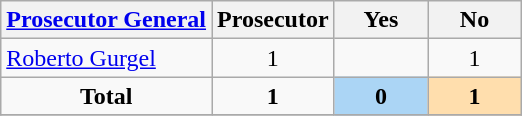<table class="wikitable">
<tr>
<th><a href='#'>Prosecutor General</a></th>
<th width="55pt">Prosecutor</th>
<th width="55pt">Yes</th>
<th width="55pt">No</th>
</tr>
<tr>
<td align="left"><a href='#'>Roberto Gurgel</a></td>
<td align="center">1</td>
<td align="center"></td>
<td align="center">1</td>
</tr>
<tr>
<td align="center"><strong>Total</strong></td>
<td align="center"><strong>1</strong></td>
<td align="center" bgcolor="#abd5f5"><strong>0</strong></td>
<td align="center" bgcolor="#FFDEAD"><strong>1</strong></td>
</tr>
<tr>
</tr>
</table>
